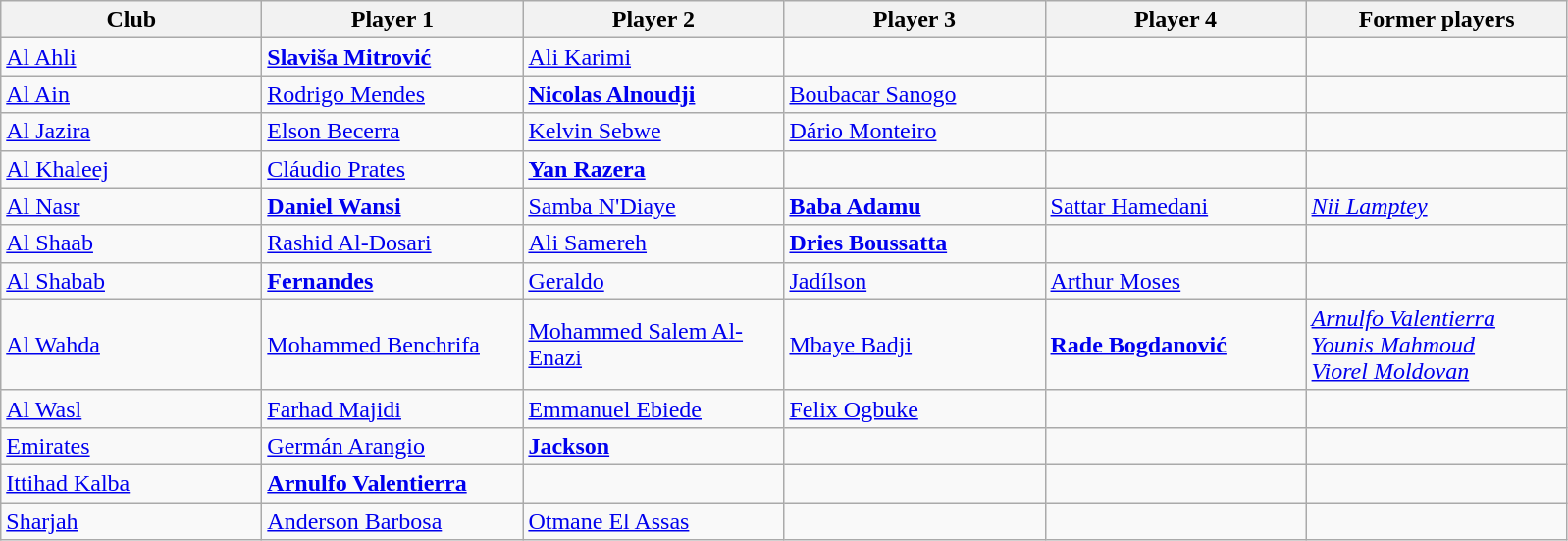<table class="wikitable">
<tr>
<th width="170">Club</th>
<th width="170">Player 1</th>
<th width="170">Player 2</th>
<th width="170">Player 3</th>
<th width="170">Player 4</th>
<th width="170">Former players</th>
</tr>
<tr>
<td><a href='#'>Al Ahli</a></td>
<td> <strong><a href='#'>Slaviša Mitrović</a></strong></td>
<td> <a href='#'>Ali Karimi</a></td>
<td></td>
<td></td>
<td></td>
</tr>
<tr>
<td><a href='#'>Al Ain</a></td>
<td> <a href='#'>Rodrigo Mendes</a></td>
<td> <strong><a href='#'>Nicolas Alnoudji</a></strong></td>
<td> <a href='#'>Boubacar Sanogo</a></td>
<td></td>
<td></td>
</tr>
<tr>
<td><a href='#'>Al Jazira</a></td>
<td> <a href='#'>Elson Becerra</a></td>
<td> <a href='#'>Kelvin Sebwe</a></td>
<td> <a href='#'>Dário Monteiro</a></td>
<td></td>
<td></td>
</tr>
<tr>
<td><a href='#'>Al Khaleej</a></td>
<td> <a href='#'>Cláudio Prates</a></td>
<td> <strong><a href='#'>Yan Razera</a></strong></td>
<td></td>
<td></td>
<td></td>
</tr>
<tr>
<td><a href='#'>Al Nasr</a></td>
<td> <strong><a href='#'>Daniel Wansi</a></strong></td>
<td> <a href='#'>Samba N'Diaye</a></td>
<td> <strong><a href='#'>Baba Adamu</a></strong></td>
<td> <a href='#'>Sattar Hamedani</a></td>
<td> <em><a href='#'>Nii Lamptey</a></em></td>
</tr>
<tr>
<td><a href='#'>Al Shaab</a></td>
<td> <a href='#'>Rashid Al-Dosari</a></td>
<td> <a href='#'>Ali Samereh</a></td>
<td> <strong><a href='#'>Dries Boussatta</a></strong></td>
<td></td>
<td></td>
</tr>
<tr>
<td><a href='#'>Al Shabab</a></td>
<td> <strong><a href='#'>Fernandes</a></strong></td>
<td> <a href='#'>Geraldo</a></td>
<td> <a href='#'>Jadílson</a></td>
<td> <a href='#'>Arthur Moses</a></td>
<td></td>
</tr>
<tr>
<td><a href='#'>Al Wahda</a></td>
<td> <a href='#'>Mohammed Benchrifa</a></td>
<td> <a href='#'>Mohammed Salem Al-Enazi</a></td>
<td> <a href='#'>Mbaye Badji</a></td>
<td> <strong><a href='#'>Rade Bogdanović</a></strong></td>
<td> <em><a href='#'>Arnulfo Valentierra</a></em><br> <em><a href='#'>Younis Mahmoud</a></em><br> <em><a href='#'>Viorel Moldovan</a></em></td>
</tr>
<tr>
<td><a href='#'>Al Wasl</a></td>
<td> <a href='#'>Farhad Majidi</a></td>
<td> <a href='#'>Emmanuel Ebiede</a></td>
<td> <a href='#'>Felix Ogbuke</a></td>
<td></td>
<td></td>
</tr>
<tr>
<td><a href='#'>Emirates</a></td>
<td> <a href='#'>Germán Arangio</a></td>
<td> <strong><a href='#'>Jackson</a></strong></td>
<td></td>
<td></td>
<td></td>
</tr>
<tr>
<td><a href='#'>Ittihad Kalba</a></td>
<td> <strong><a href='#'>Arnulfo Valentierra</a></strong></td>
<td></td>
<td></td>
<td></td>
<td></td>
</tr>
<tr>
<td><a href='#'>Sharjah</a></td>
<td> <a href='#'>Anderson Barbosa</a></td>
<td> <a href='#'>Otmane El Assas</a></td>
<td></td>
<td></td>
<td></td>
</tr>
</table>
